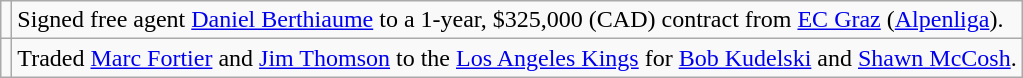<table class="wikitable">
<tr>
<td></td>
<td>Signed free agent <a href='#'>Daniel Berthiaume</a> to a 1-year, $325,000 (CAD) contract from <a href='#'>EC Graz</a> (<a href='#'>Alpenliga</a>).</td>
</tr>
<tr>
<td></td>
<td>Traded <a href='#'>Marc Fortier</a> and <a href='#'>Jim Thomson</a> to the <a href='#'>Los Angeles Kings</a> for <a href='#'>Bob Kudelski</a> and <a href='#'>Shawn McCosh</a>.</td>
</tr>
</table>
